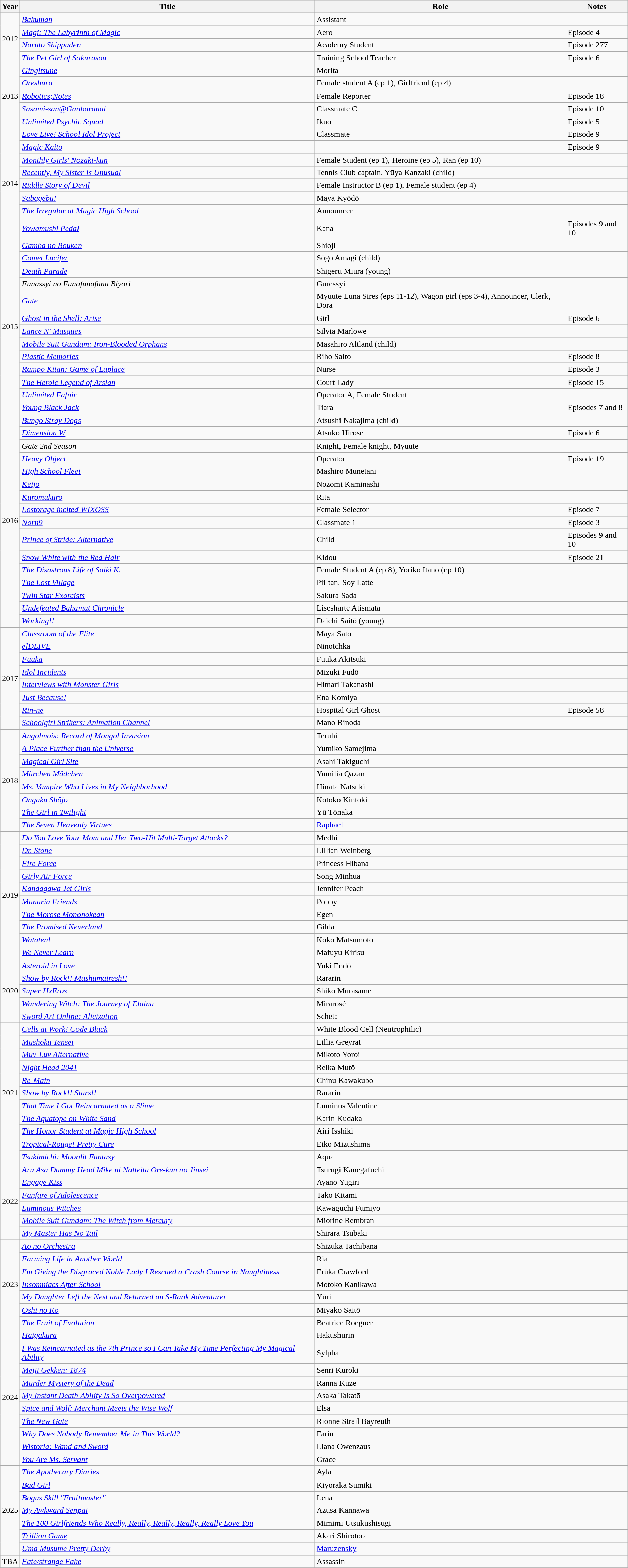<table class="wikitable">
<tr>
<th>Year</th>
<th>Title</th>
<th>Role</th>
<th>Notes</th>
</tr>
<tr>
<td rowspan="4">2012</td>
<td><em><a href='#'>Bakuman</a></em></td>
<td>Assistant</td>
<td></td>
</tr>
<tr>
<td><em><a href='#'>Magi: The Labyrinth of Magic</a></em></td>
<td>Aero</td>
<td>Episode 4</td>
</tr>
<tr>
<td><em><a href='#'>Naruto Shippuden</a></em></td>
<td>Academy Student</td>
<td>Episode 277</td>
</tr>
<tr>
<td><em><a href='#'>The Pet Girl of Sakurasou</a></em></td>
<td>Training School Teacher</td>
<td>Episode 6</td>
</tr>
<tr>
<td rowspan="5">2013</td>
<td><em><a href='#'>Gingitsune</a></em></td>
<td>Morita</td>
<td></td>
</tr>
<tr>
<td><em><a href='#'>Oreshura</a></em></td>
<td>Female student A (ep 1), Girlfriend (ep 4)</td>
<td></td>
</tr>
<tr>
<td><em><a href='#'>Robotics;Notes</a></em></td>
<td>Female Reporter</td>
<td>Episode 18</td>
</tr>
<tr>
<td><em><a href='#'>Sasami-san@Ganbaranai</a></em></td>
<td>Classmate C</td>
<td>Episode 10</td>
</tr>
<tr>
<td><em><a href='#'>Unlimited Psychic Squad</a></em></td>
<td>Ikuo</td>
<td>Episode 5</td>
</tr>
<tr>
<td rowspan="8">2014</td>
<td><em><a href='#'>Love Live! School Idol Project</a></em></td>
<td>Classmate</td>
<td>Episode 9</td>
</tr>
<tr>
<td><em><a href='#'>Magic Kaito</a></em></td>
<td></td>
<td>Episode 9</td>
</tr>
<tr>
<td><em><a href='#'>Monthly Girls' Nozaki-kun</a></em></td>
<td>Female Student (ep 1), Heroine (ep 5), Ran (ep 10)</td>
<td></td>
</tr>
<tr>
<td><em><a href='#'>Recently, My Sister Is Unusual</a></em></td>
<td>Tennis Club captain, Yūya Kanzaki (child)</td>
<td></td>
</tr>
<tr>
<td><em><a href='#'>Riddle Story of Devil</a></em></td>
<td>Female Instructor B (ep 1), Female student (ep 4)</td>
<td></td>
</tr>
<tr>
<td><em><a href='#'>Sabagebu!</a></em></td>
<td>Maya Kyōdō</td>
<td></td>
</tr>
<tr>
<td><em><a href='#'>The Irregular at Magic High School</a></em></td>
<td>Announcer</td>
<td></td>
</tr>
<tr>
<td><em><a href='#'>Yowamushi Pedal</a></em></td>
<td>Kana</td>
<td>Episodes 9 and 10</td>
</tr>
<tr>
<td rowspan="13">2015</td>
<td><em><a href='#'>Gamba no Bouken</a></em></td>
<td>Shioji</td>
<td></td>
</tr>
<tr>
<td><em><a href='#'>Comet Lucifer</a></em></td>
<td>Sōgo Amagi (child)</td>
<td></td>
</tr>
<tr>
<td><em><a href='#'>Death Parade</a></em></td>
<td>Shigeru Miura (young)</td>
<td></td>
</tr>
<tr>
<td><em>Funassyi no Funafunafuna Biyori</em></td>
<td>Guressyi</td>
<td></td>
</tr>
<tr>
<td><em><a href='#'>Gate</a></em></td>
<td>Myuute Luna Sires (eps 11-12), Wagon girl (eps 3-4), Announcer, Clerk, Dora</td>
<td></td>
</tr>
<tr>
<td><em><a href='#'>Ghost in the Shell: Arise</a></em></td>
<td>Girl</td>
<td>Episode 6</td>
</tr>
<tr>
<td><em><a href='#'>Lance N' Masques</a></em></td>
<td>Silvia Marlowe</td>
<td></td>
</tr>
<tr>
<td><em><a href='#'>Mobile Suit Gundam: Iron-Blooded Orphans</a></em></td>
<td>Masahiro Altland (child)</td>
<td></td>
</tr>
<tr>
<td><em><a href='#'>Plastic Memories</a></em></td>
<td>Riho Saito</td>
<td>Episode 8</td>
</tr>
<tr>
<td><em><a href='#'>Rampo Kitan: Game of Laplace</a></em></td>
<td>Nurse</td>
<td>Episode 3</td>
</tr>
<tr>
<td><em><a href='#'>The Heroic Legend of Arslan</a></em></td>
<td>Court Lady</td>
<td>Episode 15</td>
</tr>
<tr>
<td><em><a href='#'>Unlimited Fafnir</a></em></td>
<td>Operator A, Female Student</td>
<td></td>
</tr>
<tr>
<td><em><a href='#'>Young Black Jack</a></em></td>
<td>Tiara</td>
<td>Episodes 7 and 8</td>
</tr>
<tr>
<td rowspan="16">2016</td>
<td><em><a href='#'>Bungo Stray Dogs</a></em></td>
<td>Atsushi Nakajima (child)</td>
<td></td>
</tr>
<tr>
<td><em><a href='#'>Dimension W</a></em></td>
<td>Atsuko Hirose</td>
<td>Episode 6</td>
</tr>
<tr>
<td><em>Gate 2nd Season</em></td>
<td>Knight, Female knight, Myuute</td>
<td></td>
</tr>
<tr>
<td><em><a href='#'>Heavy Object</a></em></td>
<td>Operator</td>
<td>Episode 19</td>
</tr>
<tr>
<td><em><a href='#'>High School Fleet</a></em></td>
<td>Mashiro Munetani</td>
<td></td>
</tr>
<tr>
<td><em><a href='#'>Keijo</a></em></td>
<td>Nozomi Kaminashi</td>
<td></td>
</tr>
<tr>
<td><em><a href='#'>Kuromukuro</a></em></td>
<td>Rita</td>
<td></td>
</tr>
<tr>
<td><em><a href='#'>Lostorage incited WIXOSS</a></em></td>
<td>Female Selector</td>
<td>Episode 7</td>
</tr>
<tr>
<td><em><a href='#'>Norn9</a></em></td>
<td>Classmate 1</td>
<td>Episode 3</td>
</tr>
<tr>
<td><em><a href='#'>Prince of Stride: Alternative</a></em></td>
<td>Child</td>
<td>Episodes 9 and 10</td>
</tr>
<tr>
<td><em><a href='#'>Snow White with the Red Hair</a></em></td>
<td>Kidou</td>
<td>Episode 21</td>
</tr>
<tr>
<td><em><a href='#'>The Disastrous Life of Saiki K.</a></em></td>
<td>Female Student A (ep 8), Yoriko Itano (ep 10)</td>
<td></td>
</tr>
<tr>
<td><em><a href='#'>The Lost Village</a></em></td>
<td>Pii-tan, Soy Latte</td>
<td></td>
</tr>
<tr>
<td><em><a href='#'>Twin Star Exorcists</a></em></td>
<td>Sakura Sada</td>
<td></td>
</tr>
<tr>
<td><em><a href='#'>Undefeated Bahamut Chronicle</a></em></td>
<td>Lisesharte Atismata</td>
<td></td>
</tr>
<tr>
<td><em><a href='#'>Working!!</a></em></td>
<td>Daichi Saitō (young)</td>
<td></td>
</tr>
<tr>
<td rowspan="8">2017</td>
<td><em><a href='#'>Classroom of the Elite</a></em></td>
<td>Maya Sato</td>
<td></td>
</tr>
<tr>
<td><em><a href='#'>ēlDLIVE</a></em></td>
<td>Ninotchka</td>
<td></td>
</tr>
<tr>
<td><em><a href='#'>Fuuka</a></em></td>
<td>Fuuka Akitsuki</td>
<td></td>
</tr>
<tr>
<td><em><a href='#'>Idol Incidents</a></em></td>
<td>Mizuki Fudō</td>
<td></td>
</tr>
<tr>
<td><em><a href='#'>Interviews with Monster Girls</a></em></td>
<td>Himari Takanashi</td>
<td></td>
</tr>
<tr>
<td><em><a href='#'>Just Because!</a></em></td>
<td>Ena Komiya</td>
<td></td>
</tr>
<tr>
<td><em><a href='#'>Rin-ne</a></em></td>
<td>Hospital Girl Ghost</td>
<td>Episode 58</td>
</tr>
<tr>
<td><em><a href='#'>Schoolgirl Strikers: Animation Channel</a></em></td>
<td>Mano Rinoda</td>
<td></td>
</tr>
<tr>
<td rowspan="8">2018</td>
<td><em><a href='#'>Angolmois: Record of Mongol Invasion</a></em></td>
<td>Teruhi</td>
<td></td>
</tr>
<tr>
<td><em><a href='#'>A Place Further than the Universe</a></em></td>
<td>Yumiko Samejima</td>
<td></td>
</tr>
<tr>
<td><em><a href='#'>Magical Girl Site</a></em></td>
<td>Asahi Takiguchi</td>
<td></td>
</tr>
<tr>
<td><em><a href='#'>Märchen Mädchen</a></em></td>
<td>Yumilia Qazan</td>
<td></td>
</tr>
<tr>
<td><em><a href='#'>Ms. Vampire Who Lives in My Neighborhood</a></em></td>
<td>Hinata Natsuki</td>
<td></td>
</tr>
<tr>
<td><em><a href='#'>Ongaku Shōjo</a></em></td>
<td>Kotoko Kintoki</td>
<td></td>
</tr>
<tr>
<td><em><a href='#'>The Girl in Twilight</a></em></td>
<td>Yū Tōnaka</td>
<td></td>
</tr>
<tr>
<td><em><a href='#'>The Seven Heavenly Virtues</a></em></td>
<td><a href='#'>Raphael</a></td>
<td></td>
</tr>
<tr>
<td rowspan="10">2019</td>
<td><em><a href='#'>Do You Love Your Mom and Her Two-Hit Multi-Target Attacks?</a></em></td>
<td>Medhi</td>
<td></td>
</tr>
<tr>
<td><em><a href='#'>Dr. Stone</a></em></td>
<td>Lillian Weinberg</td>
<td></td>
</tr>
<tr>
<td><em><a href='#'>Fire Force</a></em></td>
<td>Princess Hibana</td>
<td></td>
</tr>
<tr>
<td><em><a href='#'>Girly Air Force</a></em></td>
<td>Song Minhua</td>
<td></td>
</tr>
<tr>
<td><em><a href='#'>Kandagawa Jet Girls</a></em></td>
<td>Jennifer Peach</td>
<td></td>
</tr>
<tr>
<td><em><a href='#'>Manaria Friends</a></em></td>
<td>Poppy</td>
<td></td>
</tr>
<tr>
<td><em><a href='#'>The Morose Mononokean</a></em></td>
<td>Egen</td>
<td></td>
</tr>
<tr>
<td><em><a href='#'>The Promised Neverland</a></em></td>
<td>Gilda</td>
<td></td>
</tr>
<tr>
<td><em><a href='#'>Wataten!</a></em></td>
<td>Kōko Matsumoto</td>
<td></td>
</tr>
<tr>
<td><em><a href='#'>We Never Learn</a></em></td>
<td>Mafuyu Kirisu</td>
<td></td>
</tr>
<tr>
<td rowspan="5">2020</td>
<td><em><a href='#'>Asteroid in Love</a></em></td>
<td>Yuki Endō</td>
<td></td>
</tr>
<tr>
<td><em><a href='#'>Show by Rock!! Mashumairesh!!</a></em></td>
<td>Rararin</td>
<td></td>
</tr>
<tr>
<td><em><a href='#'>Super HxEros</a></em></td>
<td>Shiko Murasame</td>
<td></td>
</tr>
<tr>
<td><em><a href='#'>Wandering Witch: The Journey of Elaina</a></em></td>
<td>Mirarosé</td>
<td></td>
</tr>
<tr>
<td><em><a href='#'>Sword Art Online: Alicization</a></em></td>
<td>Scheta</td>
<td></td>
</tr>
<tr>
<td rowspan="11">2021</td>
<td><em><a href='#'>Cells at Work! Code Black</a></em></td>
<td>White Blood Cell (Neutrophilic)</td>
<td></td>
</tr>
<tr>
<td><em><a href='#'>Mushoku Tensei</a></em></td>
<td>Lillia Greyrat</td>
<td></td>
</tr>
<tr>
<td><em><a href='#'>Muv-Luv Alternative</a></em></td>
<td>Mikoto Yoroi</td>
<td></td>
</tr>
<tr>
<td><em><a href='#'>Night Head 2041</a></em></td>
<td>Reika Mutō</td>
<td></td>
</tr>
<tr>
<td><em><a href='#'>Re-Main</a></em></td>
<td>Chinu Kawakubo</td>
<td></td>
</tr>
<tr>
<td><em><a href='#'>Show by Rock!! Stars!!</a></em></td>
<td>Rararin</td>
<td></td>
</tr>
<tr>
<td><em><a href='#'>That Time I Got Reincarnated as a Slime</a></em></td>
<td>Luminus Valentine</td>
<td></td>
</tr>
<tr>
<td><em><a href='#'>The Aquatope on White Sand</a></em></td>
<td>Karin Kudaka</td>
<td></td>
</tr>
<tr>
<td><em><a href='#'>The Honor Student at Magic High School</a></em></td>
<td>Airi Isshiki</td>
<td></td>
</tr>
<tr>
<td><em><a href='#'>Tropical-Rouge! Pretty Cure</a></em></td>
<td>Eiko Mizushima</td>
<td></td>
</tr>
<tr>
<td><em><a href='#'>Tsukimichi: Moonlit Fantasy</a></em></td>
<td>Aqua</td>
<td></td>
</tr>
<tr>
<td rowspan="6">2022</td>
<td><em><a href='#'>Aru Asa Dummy Head Mike ni Natteita Ore-kun no Jinsei</a></em></td>
<td>Tsurugi Kanegafuchi</td>
<td></td>
</tr>
<tr>
<td><em><a href='#'>Engage Kiss</a></em></td>
<td>Ayano Yugiri</td>
<td></td>
</tr>
<tr>
<td><em><a href='#'>Fanfare of Adolescence</a></em></td>
<td>Tako Kitami</td>
<td></td>
</tr>
<tr>
<td><em><a href='#'>Luminous Witches</a></em></td>
<td>Kawaguchi Fumiyo</td>
<td></td>
</tr>
<tr>
<td><em><a href='#'>Mobile Suit Gundam: The Witch from Mercury</a></em></td>
<td>Miorine Rembran</td>
<td></td>
</tr>
<tr>
<td><em><a href='#'>My Master Has No Tail</a></em></td>
<td>Shirara Tsubaki</td>
<td></td>
</tr>
<tr>
<td rowspan="7">2023</td>
<td><em><a href='#'>Ao no Orchestra</a></em></td>
<td>Shizuka Tachibana</td>
<td></td>
</tr>
<tr>
<td><em><a href='#'>Farming Life in Another World</a></em></td>
<td>Ria</td>
<td></td>
</tr>
<tr>
<td><em><a href='#'>I'm Giving the Disgraced Noble Lady I Rescued a Crash Course in Naughtiness</a></em></td>
<td>Erūka Crawford</td>
<td></td>
</tr>
<tr>
<td><em><a href='#'>Insomniacs After School</a></em></td>
<td>Motoko Kanikawa</td>
<td></td>
</tr>
<tr>
<td><em><a href='#'>My Daughter Left the Nest and Returned an S-Rank Adventurer</a></em></td>
<td>Yūri</td>
<td></td>
</tr>
<tr>
<td><em><a href='#'>Oshi no Ko</a></em></td>
<td>Miyako Saitō</td>
<td></td>
</tr>
<tr>
<td><em><a href='#'>The Fruit of Evolution</a></em></td>
<td>Beatrice Roegner</td>
<td></td>
</tr>
<tr>
<td rowspan="10">2024</td>
<td><em><a href='#'>Haigakura</a></em></td>
<td>Hakushurin</td>
<td></td>
</tr>
<tr>
<td><em><a href='#'>I Was Reincarnated as the 7th Prince so I Can Take My Time Perfecting My Magical Ability</a></em></td>
<td>Sylpha</td>
<td></td>
</tr>
<tr>
<td><em><a href='#'>Meiji Gekken: 1874</a></em></td>
<td>Senri Kuroki</td>
<td></td>
</tr>
<tr>
<td><em><a href='#'>Murder Mystery of the Dead</a></em></td>
<td>Ranna Kuze</td>
<td></td>
</tr>
<tr>
<td><em><a href='#'>My Instant Death Ability Is So Overpowered</a></em></td>
<td>Asaka Takatō</td>
<td></td>
</tr>
<tr>
<td><em><a href='#'>Spice and Wolf: Merchant Meets the Wise Wolf</a></em></td>
<td>Elsa</td>
<td></td>
</tr>
<tr>
<td><em><a href='#'>The New Gate</a></em></td>
<td>Rionne Strail Bayreuth</td>
<td></td>
</tr>
<tr>
<td><em><a href='#'>Why Does Nobody Remember Me in This World?</a></em></td>
<td>Farin</td>
<td></td>
</tr>
<tr>
<td><em><a href='#'>Wistoria: Wand and Sword</a></em></td>
<td>Liana Owenzaus</td>
<td></td>
</tr>
<tr>
<td><em><a href='#'>You Are Ms. Servant</a></em></td>
<td>Grace</td>
<td></td>
</tr>
<tr>
<td rowspan="7">2025</td>
<td><em><a href='#'>The Apothecary Diaries</a></em></td>
<td>Ayla</td>
<td></td>
</tr>
<tr>
<td><em><a href='#'>Bad Girl</a></em></td>
<td>Kiyoraka Sumiki</td>
<td></td>
</tr>
<tr>
<td><em><a href='#'>Bogus Skill "Fruitmaster"</a></em></td>
<td>Lena</td>
<td></td>
</tr>
<tr>
<td><em><a href='#'>My Awkward Senpai</a></em></td>
<td>Azusa Kannawa</td>
<td></td>
</tr>
<tr>
<td><em><a href='#'>The 100 Girlfriends Who Really, Really, Really, Really, Really Love You</a></em></td>
<td>Mimimi Utsukushisugi</td>
<td></td>
</tr>
<tr>
<td><em><a href='#'>Trillion Game</a></em></td>
<td>Akari Shirotora</td>
<td></td>
</tr>
<tr>
<td><em><a href='#'>Uma Musume Pretty Derby</a></em></td>
<td><a href='#'>Maruzensky</a></td>
<td></td>
</tr>
<tr>
<td>TBA</td>
<td><em><a href='#'>Fate/strange Fake</a></em></td>
<td>Assassin</td>
<td></td>
</tr>
<tr>
</tr>
</table>
